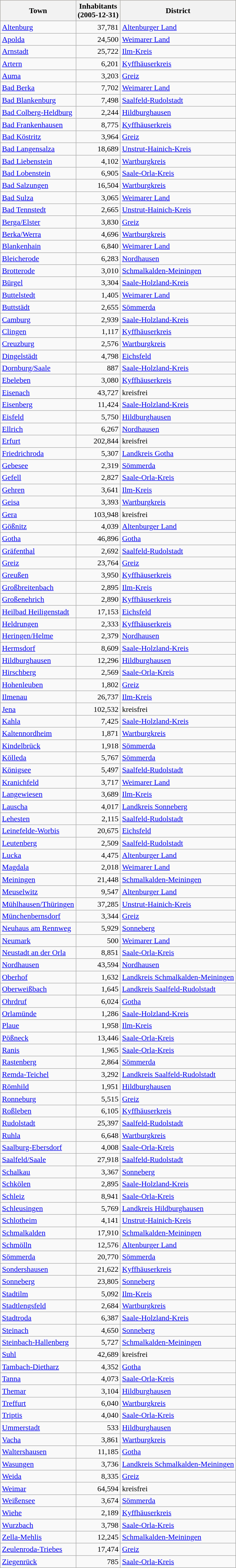<table class="wikitable sortable" border=1>
<tr ---- bgcolor="#FFDEAD">
<th>Town</th>
<th>Inhabitants <br>(2005-12-31)</th>
<th>District</th>
</tr>
<tr>
<td><a href='#'>Altenburg</a></td>
<td align=right>37,781</td>
<td><a href='#'>Altenburger Land</a></td>
</tr>
<tr>
<td><a href='#'>Apolda</a></td>
<td align=right>24,500</td>
<td><a href='#'>Weimarer Land</a></td>
</tr>
<tr>
<td><a href='#'>Arnstadt</a></td>
<td align=right>25,722</td>
<td><a href='#'>Ilm-Kreis</a></td>
</tr>
<tr>
<td><a href='#'>Artern</a></td>
<td align=right>6,201</td>
<td><a href='#'>Kyffhäuserkreis</a></td>
</tr>
<tr>
<td><a href='#'>Auma</a></td>
<td align=right>3,203</td>
<td><a href='#'>Greiz</a></td>
</tr>
<tr>
<td><a href='#'>Bad Berka</a></td>
<td align=right>7,702</td>
<td><a href='#'>Weimarer Land</a></td>
</tr>
<tr>
<td><a href='#'>Bad Blankenburg</a></td>
<td align=right>7,498</td>
<td><a href='#'>Saalfeld-Rudolstadt</a></td>
</tr>
<tr>
<td><a href='#'>Bad Colberg-Heldburg</a></td>
<td align=right>2,244</td>
<td><a href='#'>Hildburghausen</a></td>
</tr>
<tr>
<td><a href='#'>Bad Frankenhausen</a></td>
<td align=right>8,775</td>
<td><a href='#'>Kyffhäuserkreis</a></td>
</tr>
<tr>
<td><a href='#'>Bad Köstritz</a></td>
<td align=right>3,964</td>
<td><a href='#'>Greiz</a></td>
</tr>
<tr>
<td><a href='#'>Bad Langensalza</a></td>
<td align=right>18,689</td>
<td><a href='#'>Unstrut-Hainich-Kreis</a></td>
</tr>
<tr>
<td><a href='#'>Bad Liebenstein</a></td>
<td align=right>4,102</td>
<td><a href='#'>Wartburgkreis</a></td>
</tr>
<tr>
<td><a href='#'>Bad Lobenstein</a></td>
<td align=right>6,905</td>
<td><a href='#'>Saale-Orla-Kreis</a></td>
</tr>
<tr>
<td><a href='#'>Bad Salzungen</a></td>
<td align=right>16,504</td>
<td><a href='#'>Wartburgkreis</a></td>
</tr>
<tr>
<td><a href='#'>Bad Sulza</a></td>
<td align=right>3,065</td>
<td><a href='#'>Weimarer Land</a></td>
</tr>
<tr>
<td><a href='#'>Bad Tennstedt</a></td>
<td align=right>2,665</td>
<td><a href='#'>Unstrut-Hainich-Kreis</a></td>
</tr>
<tr>
<td><a href='#'>Berga/Elster</a></td>
<td align=right>3,830</td>
<td><a href='#'>Greiz</a></td>
</tr>
<tr>
<td><a href='#'>Berka/Werra</a></td>
<td align=right>4,696</td>
<td><a href='#'>Wartburgkreis</a></td>
</tr>
<tr>
<td><a href='#'>Blankenhain</a></td>
<td align=right>6,840</td>
<td><a href='#'>Weimarer Land</a></td>
</tr>
<tr>
<td><a href='#'>Bleicherode</a></td>
<td align=right>6,283</td>
<td><a href='#'>Nordhausen</a></td>
</tr>
<tr>
<td><a href='#'>Brotterode</a></td>
<td align=right>3,010</td>
<td><a href='#'>Schmalkalden-Meiningen</a></td>
</tr>
<tr>
<td><a href='#'>Bürgel</a></td>
<td align=right>3,304</td>
<td><a href='#'>Saale-Holzland-Kreis</a></td>
</tr>
<tr>
<td><a href='#'>Buttelstedt</a></td>
<td align=right>1,405</td>
<td><a href='#'>Weimarer Land</a></td>
</tr>
<tr>
<td><a href='#'>Buttstädt</a></td>
<td align=right>2,655</td>
<td><a href='#'>Sömmerda</a></td>
</tr>
<tr>
<td><a href='#'>Camburg</a></td>
<td align=right>2,939</td>
<td><a href='#'>Saale-Holzland-Kreis</a></td>
</tr>
<tr>
<td><a href='#'>Clingen</a></td>
<td align=right>1,117</td>
<td><a href='#'>Kyffhäuserkreis</a></td>
</tr>
<tr>
<td><a href='#'>Creuzburg</a></td>
<td align=right>2,576</td>
<td><a href='#'>Wartburgkreis</a></td>
</tr>
<tr>
<td><a href='#'>Dingelstädt</a></td>
<td align=right>4,798</td>
<td><a href='#'>Eichsfeld</a></td>
</tr>
<tr>
<td><a href='#'>Dornburg/Saale</a></td>
<td align=right>887</td>
<td><a href='#'>Saale-Holzland-Kreis</a></td>
</tr>
<tr>
<td><a href='#'>Ebeleben</a></td>
<td align=right>3,080</td>
<td><a href='#'>Kyffhäuserkreis</a></td>
</tr>
<tr>
<td><a href='#'>Eisenach</a></td>
<td align=right>43,727</td>
<td>kreisfrei</td>
</tr>
<tr>
<td><a href='#'>Eisenberg</a></td>
<td align=right>11,424</td>
<td><a href='#'>Saale-Holzland-Kreis</a></td>
</tr>
<tr>
<td><a href='#'>Eisfeld</a></td>
<td align=right>5,750</td>
<td><a href='#'>Hildburghausen</a></td>
</tr>
<tr>
<td><a href='#'>Ellrich</a></td>
<td align=right>6,267</td>
<td><a href='#'>Nordhausen</a></td>
</tr>
<tr>
<td><a href='#'>Erfurt</a></td>
<td align=right>202,844</td>
<td>kreisfrei</td>
</tr>
<tr>
<td><a href='#'>Friedrichroda</a></td>
<td align=right>5,307</td>
<td><a href='#'>Landkreis Gotha</a></td>
</tr>
<tr>
<td><a href='#'>Gebesee</a></td>
<td align=right>2,319</td>
<td><a href='#'>Sömmerda</a></td>
</tr>
<tr>
<td><a href='#'>Gefell</a></td>
<td align=right>2,827</td>
<td><a href='#'>Saale-Orla-Kreis</a></td>
</tr>
<tr>
<td><a href='#'>Gehren</a></td>
<td align=right>3,641</td>
<td><a href='#'>Ilm-Kreis</a></td>
</tr>
<tr>
<td><a href='#'>Geisa</a></td>
<td align=right>3,393</td>
<td><a href='#'>Wartburgkreis</a></td>
</tr>
<tr>
<td><a href='#'>Gera</a></td>
<td align=right>103,948</td>
<td>kreisfrei</td>
</tr>
<tr>
<td><a href='#'>Gößnitz</a></td>
<td align=right>4,039</td>
<td><a href='#'>Altenburger Land</a></td>
</tr>
<tr>
<td><a href='#'>Gotha</a></td>
<td align=right>46,896</td>
<td><a href='#'>Gotha</a></td>
</tr>
<tr>
<td><a href='#'>Gräfenthal</a></td>
<td align=right>2,692</td>
<td><a href='#'>Saalfeld-Rudolstadt</a></td>
</tr>
<tr>
<td><a href='#'>Greiz</a></td>
<td align=right>23,764</td>
<td><a href='#'>Greiz</a></td>
</tr>
<tr>
<td><a href='#'>Greußen</a></td>
<td align=right>3,950</td>
<td><a href='#'>Kyffhäuserkreis</a></td>
</tr>
<tr>
<td><a href='#'>Großbreitenbach</a></td>
<td align=right>2,895</td>
<td><a href='#'>Ilm-Kreis</a></td>
</tr>
<tr>
<td><a href='#'>Großenehrich</a></td>
<td align=right>2,890</td>
<td><a href='#'>Kyffhäuserkreis</a></td>
</tr>
<tr>
<td><a href='#'>Heilbad Heiligenstadt</a></td>
<td align=right>17,153</td>
<td><a href='#'>Eichsfeld</a></td>
</tr>
<tr>
<td><a href='#'>Heldrungen</a></td>
<td align=right>2,333</td>
<td><a href='#'>Kyffhäuserkreis</a></td>
</tr>
<tr>
<td><a href='#'>Heringen/Helme</a></td>
<td align=right>2,379</td>
<td><a href='#'>Nordhausen</a></td>
</tr>
<tr>
<td><a href='#'>Hermsdorf</a></td>
<td align=right>8,609</td>
<td><a href='#'>Saale-Holzland-Kreis</a></td>
</tr>
<tr>
<td><a href='#'>Hildburghausen</a></td>
<td align=right>12,296</td>
<td><a href='#'>Hildburghausen</a></td>
</tr>
<tr>
<td><a href='#'>Hirschberg</a></td>
<td align=right>2,569</td>
<td><a href='#'>Saale-Orla-Kreis</a></td>
</tr>
<tr>
<td><a href='#'>Hohenleuben</a></td>
<td align=right>1,802</td>
<td><a href='#'>Greiz</a></td>
</tr>
<tr>
<td><a href='#'>Ilmenau</a></td>
<td align=right>26,737</td>
<td><a href='#'>Ilm-Kreis</a></td>
</tr>
<tr>
<td><a href='#'>Jena</a></td>
<td align=right>102,532</td>
<td>kreisfrei</td>
</tr>
<tr>
<td><a href='#'>Kahla</a></td>
<td align=right>7,425</td>
<td><a href='#'>Saale-Holzland-Kreis</a></td>
</tr>
<tr>
<td><a href='#'>Kaltennordheim</a></td>
<td align=right>1,871</td>
<td><a href='#'>Wartburgkreis</a></td>
</tr>
<tr>
<td><a href='#'>Kindelbrück</a></td>
<td align=right>1,918</td>
<td><a href='#'>Sömmerda</a></td>
</tr>
<tr>
<td><a href='#'>Kölleda</a></td>
<td align=right>5,767</td>
<td><a href='#'>Sömmerda</a></td>
</tr>
<tr>
<td><a href='#'>Königsee</a></td>
<td align=right>5,497</td>
<td><a href='#'>Saalfeld-Rudolstadt</a></td>
</tr>
<tr>
<td><a href='#'>Kranichfeld</a></td>
<td align=right>3,717</td>
<td><a href='#'>Weimarer Land</a></td>
</tr>
<tr>
<td><a href='#'>Langewiesen</a></td>
<td align=right>3,689</td>
<td><a href='#'>Ilm-Kreis</a></td>
</tr>
<tr>
<td><a href='#'>Lauscha</a></td>
<td align=right>4,017</td>
<td><a href='#'>Landkreis Sonneberg</a></td>
</tr>
<tr>
<td><a href='#'>Lehesten</a></td>
<td align=right>2,115</td>
<td><a href='#'>Saalfeld-Rudolstadt</a></td>
</tr>
<tr>
<td><a href='#'>Leinefelde-Worbis</a></td>
<td align=right>20,675</td>
<td><a href='#'>Eichsfeld</a></td>
</tr>
<tr>
<td><a href='#'>Leutenberg</a></td>
<td align=right>2,509</td>
<td><a href='#'>Saalfeld-Rudolstadt</a></td>
</tr>
<tr>
<td><a href='#'>Lucka</a></td>
<td align=right>4,475</td>
<td><a href='#'>Altenburger Land</a></td>
</tr>
<tr>
<td><a href='#'>Magdala</a></td>
<td align=right>2,018</td>
<td><a href='#'>Weimarer Land</a></td>
</tr>
<tr>
<td><a href='#'>Meiningen</a></td>
<td align=right>21,448</td>
<td><a href='#'>Schmalkalden-Meiningen</a></td>
</tr>
<tr>
<td><a href='#'>Meuselwitz</a></td>
<td align=right>9,547</td>
<td><a href='#'>Altenburger Land</a></td>
</tr>
<tr>
<td><a href='#'>Mühlhausen/Thüringen</a></td>
<td align=right>37,285</td>
<td><a href='#'>Unstrut-Hainich-Kreis</a></td>
</tr>
<tr>
<td><a href='#'>Münchenbernsdorf</a></td>
<td align=right>3,344</td>
<td><a href='#'>Greiz</a></td>
</tr>
<tr>
<td><a href='#'>Neuhaus am Rennweg</a></td>
<td align=right>5,929</td>
<td><a href='#'>Sonneberg</a></td>
</tr>
<tr>
<td><a href='#'>Neumark</a></td>
<td align=right>500</td>
<td><a href='#'>Weimarer Land</a></td>
</tr>
<tr>
<td><a href='#'>Neustadt an der Orla</a></td>
<td align=right>8,851</td>
<td><a href='#'>Saale-Orla-Kreis</a></td>
</tr>
<tr>
<td><a href='#'>Nordhausen</a></td>
<td align=right>43,594</td>
<td><a href='#'>Nordhausen</a></td>
</tr>
<tr>
<td><a href='#'>Oberhof</a></td>
<td align=right>1,632</td>
<td><a href='#'>Landkreis Schmalkalden-Meiningen</a></td>
</tr>
<tr>
<td><a href='#'>Oberweißbach</a></td>
<td align=right>1,645</td>
<td><a href='#'>Landkreis Saalfeld-Rudolstadt</a></td>
</tr>
<tr>
<td><a href='#'>Ohrdruf</a></td>
<td align=right>6,024</td>
<td><a href='#'>Gotha</a></td>
</tr>
<tr>
<td><a href='#'>Orlamünde</a></td>
<td align=right>1,286</td>
<td><a href='#'>Saale-Holzland-Kreis</a></td>
</tr>
<tr>
<td><a href='#'>Plaue</a></td>
<td align=right>1,958</td>
<td><a href='#'>Ilm-Kreis</a></td>
</tr>
<tr>
<td><a href='#'>Pößneck</a></td>
<td align=right>13,446</td>
<td><a href='#'>Saale-Orla-Kreis</a></td>
</tr>
<tr>
<td><a href='#'>Ranis</a></td>
<td align=right>1,965</td>
<td><a href='#'>Saale-Orla-Kreis</a></td>
</tr>
<tr>
<td><a href='#'>Rastenberg</a></td>
<td align=right>2,864</td>
<td><a href='#'>Sömmerda</a></td>
</tr>
<tr>
<td><a href='#'>Remda-Teichel</a></td>
<td align=right>3,292</td>
<td><a href='#'>Landkreis Saalfeld-Rudolstadt</a></td>
</tr>
<tr>
<td><a href='#'>Römhild</a></td>
<td align=right>1,951</td>
<td><a href='#'>Hildburghausen</a></td>
</tr>
<tr>
<td><a href='#'>Ronneburg</a></td>
<td align=right>5,515</td>
<td><a href='#'>Greiz</a></td>
</tr>
<tr>
<td><a href='#'>Roßleben</a></td>
<td align=right>6,105</td>
<td><a href='#'>Kyffhäuserkreis</a></td>
</tr>
<tr>
<td><a href='#'>Rudolstadt</a></td>
<td align=right>25,397</td>
<td><a href='#'>Saalfeld-Rudolstadt</a></td>
</tr>
<tr>
<td><a href='#'>Ruhla</a></td>
<td align=right>6,648</td>
<td><a href='#'>Wartburgkreis</a></td>
</tr>
<tr>
<td><a href='#'>Saalburg-Ebersdorf</a></td>
<td align=right>4,008</td>
<td><a href='#'>Saale-Orla-Kreis</a></td>
</tr>
<tr>
<td><a href='#'>Saalfeld/Saale</a></td>
<td align=right>27,918</td>
<td><a href='#'>Saalfeld-Rudolstadt</a></td>
</tr>
<tr>
<td><a href='#'>Schalkau</a></td>
<td align=right>3,367</td>
<td><a href='#'>Sonneberg</a></td>
</tr>
<tr>
<td><a href='#'>Schkölen</a></td>
<td align=right>2,895</td>
<td><a href='#'>Saale-Holzland-Kreis</a></td>
</tr>
<tr>
<td><a href='#'>Schleiz</a></td>
<td align=right>8,941</td>
<td><a href='#'>Saale-Orla-Kreis</a></td>
</tr>
<tr>
<td><a href='#'>Schleusingen</a></td>
<td align=right>5,769</td>
<td><a href='#'>Landkreis Hildburghausen</a></td>
</tr>
<tr>
<td><a href='#'>Schlotheim</a></td>
<td align=right>4,141</td>
<td><a href='#'>Unstrut-Hainich-Kreis</a></td>
</tr>
<tr>
<td><a href='#'>Schmalkalden</a></td>
<td align=right>17,910</td>
<td><a href='#'>Schmalkalden-Meiningen</a></td>
</tr>
<tr>
<td><a href='#'>Schmölln</a></td>
<td align=right>12,576</td>
<td><a href='#'>Altenburger Land</a></td>
</tr>
<tr>
<td><a href='#'>Sömmerda</a></td>
<td align=right>20,770</td>
<td><a href='#'>Sömmerda</a></td>
</tr>
<tr>
<td><a href='#'>Sondershausen</a></td>
<td align=right>21,622</td>
<td><a href='#'>Kyffhäuserkreis</a></td>
</tr>
<tr>
<td><a href='#'>Sonneberg</a></td>
<td align=right>23,805</td>
<td><a href='#'>Sonneberg</a></td>
</tr>
<tr>
<td><a href='#'>Stadtilm</a></td>
<td align=right>5,092</td>
<td><a href='#'>Ilm-Kreis</a></td>
</tr>
<tr>
<td><a href='#'>Stadtlengsfeld</a></td>
<td align=right>2,684</td>
<td><a href='#'>Wartburgkreis</a></td>
</tr>
<tr>
<td><a href='#'>Stadtroda</a></td>
<td align=right>6,387</td>
<td><a href='#'>Saale-Holzland-Kreis</a></td>
</tr>
<tr>
<td><a href='#'>Steinach</a></td>
<td align=right>4,650</td>
<td><a href='#'>Sonneberg</a></td>
</tr>
<tr>
<td><a href='#'>Steinbach-Hallenberg</a></td>
<td align=right>5,727</td>
<td><a href='#'>Schmalkalden-Meiningen</a></td>
</tr>
<tr>
<td><a href='#'>Suhl</a></td>
<td align=right>42,689</td>
<td>kreisfrei</td>
</tr>
<tr>
<td><a href='#'>Tambach-Dietharz</a></td>
<td align=right>4,352</td>
<td><a href='#'>Gotha</a></td>
</tr>
<tr>
<td><a href='#'>Tanna</a></td>
<td align=right>4,073</td>
<td><a href='#'>Saale-Orla-Kreis</a></td>
</tr>
<tr>
<td><a href='#'>Themar</a></td>
<td align=right>3,104</td>
<td><a href='#'>Hildburghausen</a></td>
</tr>
<tr>
<td><a href='#'>Treffurt</a></td>
<td align=right>6,040</td>
<td><a href='#'>Wartburgkreis</a></td>
</tr>
<tr>
<td><a href='#'>Triptis</a></td>
<td align=right>4,040</td>
<td><a href='#'>Saale-Orla-Kreis</a></td>
</tr>
<tr>
<td><a href='#'>Ummerstadt</a></td>
<td align=right>533</td>
<td><a href='#'>Hildburghausen</a></td>
</tr>
<tr>
<td><a href='#'>Vacha</a></td>
<td align=right>3,861</td>
<td><a href='#'>Wartburgkreis</a></td>
</tr>
<tr>
<td><a href='#'>Waltershausen</a></td>
<td align=right>11,185</td>
<td><a href='#'>Gotha</a></td>
</tr>
<tr>
<td><a href='#'>Wasungen</a></td>
<td align=right>3,736</td>
<td><a href='#'>Landkreis Schmalkalden-Meiningen</a></td>
</tr>
<tr>
<td><a href='#'>Weida</a></td>
<td align=right>8,335</td>
<td><a href='#'>Greiz</a></td>
</tr>
<tr>
<td><a href='#'>Weimar</a></td>
<td align=right>64,594</td>
<td>kreisfrei</td>
</tr>
<tr>
<td><a href='#'>Weißensee</a></td>
<td align=right>3,674</td>
<td><a href='#'>Sömmerda</a></td>
</tr>
<tr>
<td><a href='#'>Wiehe</a></td>
<td align=right>2,189</td>
<td><a href='#'>Kyffhäuserkreis</a></td>
</tr>
<tr>
<td><a href='#'>Wurzbach</a></td>
<td align=right>3,798</td>
<td><a href='#'>Saale-Orla-Kreis</a></td>
</tr>
<tr>
<td><a href='#'>Zella-Mehlis</a></td>
<td align=right>12,245</td>
<td><a href='#'>Schmalkalden-Meiningen</a></td>
</tr>
<tr>
<td><a href='#'>Zeulenroda-Triebes</a></td>
<td align=right>17,474</td>
<td><a href='#'>Greiz</a></td>
</tr>
<tr>
<td><a href='#'>Ziegenrück</a></td>
<td align=right>785</td>
<td><a href='#'>Saale-Orla-Kreis</a></td>
</tr>
</table>
